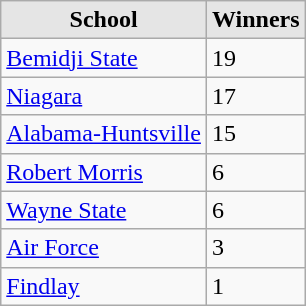<table class="wikitable">
<tr>
<th style="background:#e5e5e5;">School</th>
<th style="background:#e5e5e5;">Winners</th>
</tr>
<tr>
<td><a href='#'>Bemidji State</a></td>
<td>19</td>
</tr>
<tr>
<td><a href='#'>Niagara</a></td>
<td>17</td>
</tr>
<tr>
<td><a href='#'>Alabama-Huntsville</a></td>
<td>15</td>
</tr>
<tr>
<td><a href='#'>Robert Morris</a></td>
<td>6</td>
</tr>
<tr>
<td><a href='#'>Wayne State</a></td>
<td>6</td>
</tr>
<tr>
<td><a href='#'>Air Force</a></td>
<td>3</td>
</tr>
<tr>
<td><a href='#'>Findlay</a></td>
<td>1</td>
</tr>
</table>
